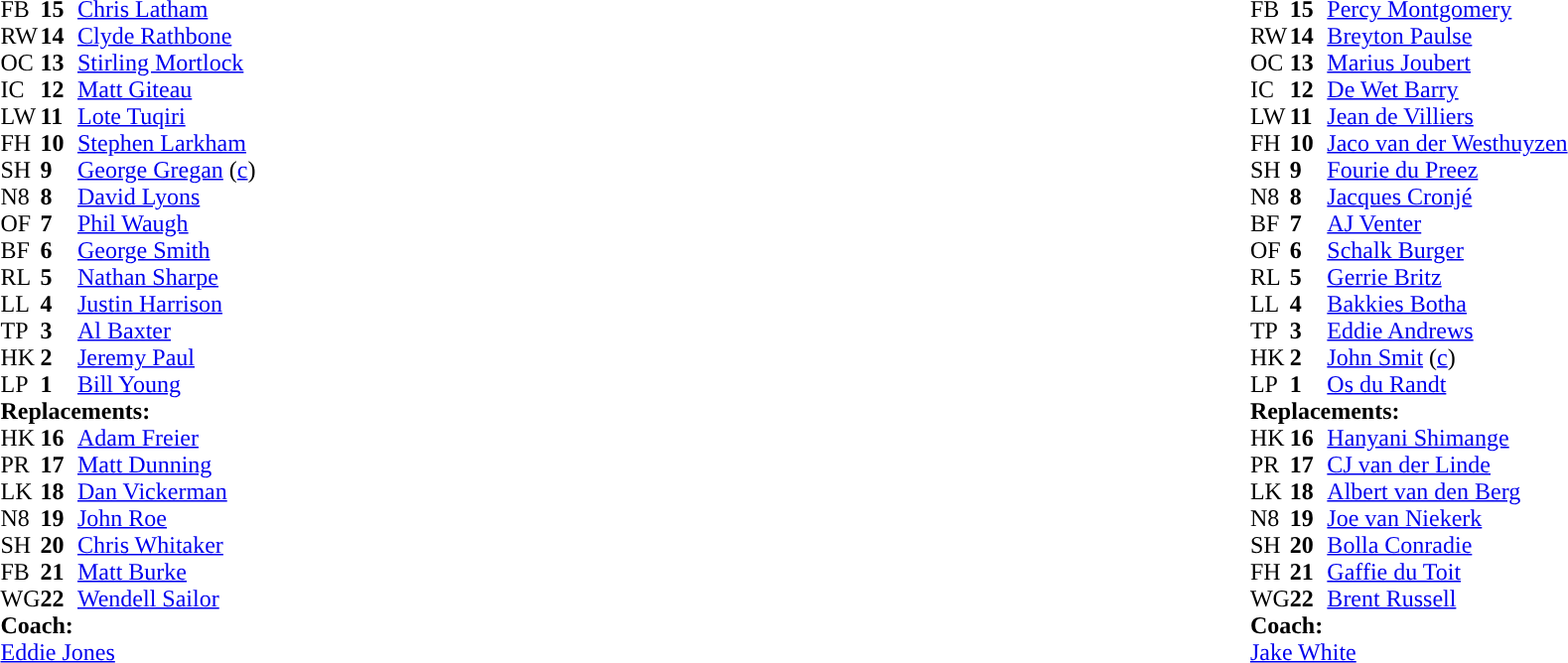<table style="width:100%">
<tr>
<td style="vertical-align:top;width:50%"><br><table cellspacing="0" cellpadding="0">
<tr>
<th width="25"></th>
<th width="25"></th>
</tr>
<tr>
<td>FB</td>
<td><strong>15</strong></td>
<td><a href='#'>Chris Latham</a></td>
</tr>
<tr>
<td>RW</td>
<td><strong>14</strong></td>
<td><a href='#'>Clyde Rathbone</a></td>
</tr>
<tr>
<td>OC</td>
<td><strong>13</strong></td>
<td><a href='#'>Stirling Mortlock</a></td>
</tr>
<tr>
<td>IC</td>
<td><strong>12</strong></td>
<td><a href='#'>Matt Giteau</a></td>
</tr>
<tr>
<td>LW</td>
<td><strong>11</strong></td>
<td><a href='#'>Lote Tuqiri</a></td>
</tr>
<tr>
<td>FH</td>
<td><strong>10</strong></td>
<td><a href='#'>Stephen Larkham</a></td>
</tr>
<tr>
<td>SH</td>
<td><strong>9</strong></td>
<td><a href='#'>George Gregan</a> (<a href='#'>c</a>)</td>
</tr>
<tr>
<td>N8</td>
<td><strong>8</strong></td>
<td><a href='#'>David Lyons</a></td>
</tr>
<tr>
<td>OF</td>
<td><strong>7</strong></td>
<td><a href='#'>Phil Waugh</a></td>
</tr>
<tr>
<td>BF</td>
<td><strong>6</strong></td>
<td><a href='#'>George Smith</a></td>
</tr>
<tr>
<td>RL</td>
<td><strong>5</strong></td>
<td><a href='#'>Nathan Sharpe</a></td>
</tr>
<tr>
<td>LL</td>
<td><strong>4</strong></td>
<td><a href='#'>Justin Harrison</a></td>
</tr>
<tr>
<td>TP</td>
<td><strong>3</strong></td>
<td><a href='#'>Al Baxter</a></td>
</tr>
<tr>
<td>HK</td>
<td><strong>2</strong></td>
<td><a href='#'>Jeremy Paul</a></td>
</tr>
<tr>
<td>LP</td>
<td><strong>1</strong></td>
<td><a href='#'>Bill Young</a></td>
</tr>
<tr>
<td colspan="3"><strong>Replacements:</strong></td>
</tr>
<tr>
<td>HK</td>
<td><strong>16</strong></td>
<td><a href='#'>Adam Freier</a></td>
</tr>
<tr>
<td>PR</td>
<td><strong>17</strong></td>
<td><a href='#'>Matt Dunning</a></td>
</tr>
<tr>
<td>LK</td>
<td><strong>18</strong></td>
<td><a href='#'>Dan Vickerman</a></td>
</tr>
<tr>
<td>N8</td>
<td><strong>19</strong></td>
<td><a href='#'>John Roe</a></td>
</tr>
<tr>
<td>SH</td>
<td><strong>20</strong></td>
<td><a href='#'>Chris Whitaker</a></td>
</tr>
<tr>
<td>FB</td>
<td><strong>21</strong></td>
<td><a href='#'>Matt Burke</a></td>
</tr>
<tr>
<td>WG</td>
<td><strong>22</strong></td>
<td><a href='#'>Wendell Sailor</a></td>
</tr>
<tr>
<td colspan="3"><strong>Coach:</strong></td>
</tr>
<tr>
<td colspan="3"> <a href='#'>Eddie Jones</a></td>
</tr>
</table>
</td>
<td style="vertical-align:top"></td>
<td style="vertical-align:top;width:50%"><br><table cellspacing="0" cellpadding="0" style="margin:auto">
<tr>
<th width="25"></th>
<th width="25"></th>
</tr>
<tr>
<td>FB</td>
<td><strong>15</strong></td>
<td><a href='#'>Percy Montgomery</a></td>
</tr>
<tr>
<td>RW</td>
<td><strong>14</strong></td>
<td><a href='#'>Breyton Paulse</a></td>
</tr>
<tr>
<td>OC</td>
<td><strong>13</strong></td>
<td><a href='#'>Marius Joubert</a></td>
</tr>
<tr>
<td>IC</td>
<td><strong>12</strong></td>
<td><a href='#'>De Wet Barry</a></td>
</tr>
<tr>
<td>LW</td>
<td><strong>11</strong></td>
<td><a href='#'>Jean de Villiers</a></td>
</tr>
<tr>
<td>FH</td>
<td><strong>10</strong></td>
<td><a href='#'>Jaco van der Westhuyzen</a></td>
</tr>
<tr>
<td>SH</td>
<td><strong>9</strong></td>
<td><a href='#'>Fourie du Preez</a></td>
</tr>
<tr>
<td>N8</td>
<td><strong>8</strong></td>
<td><a href='#'>Jacques Cronjé</a></td>
</tr>
<tr>
<td>BF</td>
<td><strong>7</strong></td>
<td><a href='#'>AJ Venter</a></td>
</tr>
<tr>
<td>OF</td>
<td><strong>6</strong></td>
<td><a href='#'>Schalk Burger</a></td>
</tr>
<tr>
<td>RL</td>
<td><strong>5</strong></td>
<td><a href='#'>Gerrie Britz</a></td>
</tr>
<tr>
<td>LL</td>
<td><strong>4</strong></td>
<td><a href='#'>Bakkies Botha</a></td>
</tr>
<tr>
<td>TP</td>
<td><strong>3</strong></td>
<td><a href='#'>Eddie Andrews</a></td>
</tr>
<tr>
<td>HK</td>
<td><strong>2</strong></td>
<td><a href='#'>John Smit</a> (<a href='#'>c</a>)</td>
</tr>
<tr>
<td>LP</td>
<td><strong>1</strong></td>
<td><a href='#'>Os du Randt</a></td>
</tr>
<tr>
<td colspan="3"><strong>Replacements:</strong></td>
</tr>
<tr>
<td>HK</td>
<td><strong>16</strong></td>
<td><a href='#'>Hanyani Shimange</a></td>
</tr>
<tr>
<td>PR</td>
<td><strong>17</strong></td>
<td><a href='#'>CJ van der Linde</a></td>
</tr>
<tr>
<td>LK</td>
<td><strong>18</strong></td>
<td><a href='#'>Albert van den Berg</a></td>
</tr>
<tr>
<td>N8</td>
<td><strong>19</strong></td>
<td><a href='#'>Joe van Niekerk</a></td>
</tr>
<tr>
<td>SH</td>
<td><strong>20</strong></td>
<td><a href='#'>Bolla Conradie</a></td>
</tr>
<tr>
<td>FH</td>
<td><strong>21</strong></td>
<td><a href='#'>Gaffie du Toit</a></td>
</tr>
<tr>
<td>WG</td>
<td><strong>22</strong></td>
<td><a href='#'>Brent Russell</a></td>
</tr>
<tr>
<td colspan="3"><strong>Coach:</strong></td>
</tr>
<tr>
<td colspan="3"> <a href='#'>Jake White</a></td>
</tr>
</table>
</td>
</tr>
</table>
